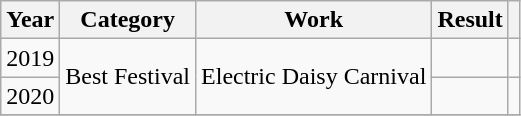<table class="wikitable">
<tr>
<th>Year</th>
<th>Category</th>
<th>Work</th>
<th>Result</th>
<th></th>
</tr>
<tr>
<td>2019</td>
<td rowspan="2">Best Festival</td>
<td rowspan="2">Electric Daisy Carnival</td>
<td></td>
<td></td>
</tr>
<tr>
<td>2020</td>
<td></td>
<td></td>
</tr>
<tr>
</tr>
</table>
